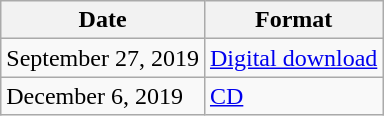<table class="wikitable plainrowheaders">
<tr>
<th>Date</th>
<th>Format</th>
</tr>
<tr>
<td>September 27, 2019</td>
<td><a href='#'>Digital download</a></td>
</tr>
<tr>
<td>December 6, 2019</td>
<td><a href='#'>CD</a></td>
</tr>
</table>
